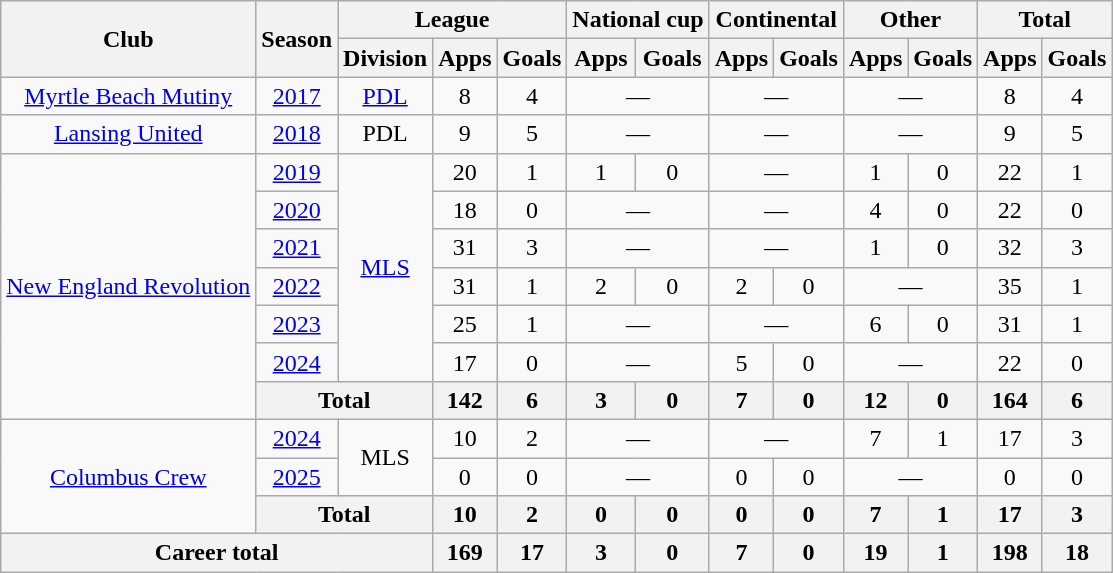<table class="wikitable" style="text-align:center">
<tr>
<th rowspan="2">Club</th>
<th rowspan="2">Season</th>
<th colspan="3">League</th>
<th colspan="2">National cup</th>
<th colspan="2">Continental</th>
<th colspan="2">Other</th>
<th colspan="2">Total</th>
</tr>
<tr>
<th>Division</th>
<th>Apps</th>
<th>Goals</th>
<th>Apps</th>
<th>Goals</th>
<th>Apps</th>
<th>Goals</th>
<th>Apps</th>
<th>Goals</th>
<th>Apps</th>
<th>Goals</th>
</tr>
<tr>
<td><a href='#'>Myrtle Beach Mutiny</a></td>
<td><a href='#'>2017</a></td>
<td><a href='#'>PDL</a></td>
<td>8</td>
<td>4</td>
<td colspan="2">—</td>
<td colspan="2">—</td>
<td colspan="2">—</td>
<td>8</td>
<td>4</td>
</tr>
<tr>
<td><a href='#'>Lansing United</a></td>
<td><a href='#'>2018</a></td>
<td>PDL</td>
<td>9</td>
<td>5</td>
<td colspan="2">—</td>
<td colspan="2">—</td>
<td colspan="2">—</td>
<td>9</td>
<td>5</td>
</tr>
<tr>
<td rowspan="7"><a href='#'>New England Revolution</a></td>
<td><a href='#'>2019</a></td>
<td rowspan="6"><a href='#'>MLS</a></td>
<td>20</td>
<td>1</td>
<td>1</td>
<td>0</td>
<td colspan="2">—</td>
<td>1</td>
<td>0</td>
<td>22</td>
<td>1</td>
</tr>
<tr>
<td><a href='#'>2020</a></td>
<td>18</td>
<td>0</td>
<td colspan="2">—</td>
<td colspan="2">—</td>
<td>4</td>
<td>0</td>
<td>22</td>
<td>0</td>
</tr>
<tr>
<td><a href='#'>2021</a></td>
<td>31</td>
<td>3</td>
<td colspan="2">—</td>
<td colspan="2">—</td>
<td>1</td>
<td>0</td>
<td>32</td>
<td>3</td>
</tr>
<tr>
<td><a href='#'>2022</a></td>
<td>31</td>
<td>1</td>
<td>2</td>
<td>0</td>
<td>2</td>
<td>0</td>
<td colspan="2">—</td>
<td>35</td>
<td>1</td>
</tr>
<tr>
<td><a href='#'>2023</a></td>
<td>25</td>
<td>1</td>
<td colspan="2">—</td>
<td colspan="2">—</td>
<td>6</td>
<td>0</td>
<td>31</td>
<td>1</td>
</tr>
<tr>
<td><a href='#'>2024</a></td>
<td>17</td>
<td>0</td>
<td colspan="2">—</td>
<td>5</td>
<td>0</td>
<td colspan="2">—</td>
<td>22</td>
<td>0</td>
</tr>
<tr>
<th colspan="2">Total</th>
<th>142</th>
<th>6</th>
<th>3</th>
<th>0</th>
<th>7</th>
<th>0</th>
<th>12</th>
<th>0</th>
<th>164</th>
<th>6</th>
</tr>
<tr>
<td rowspan="3"><a href='#'>Columbus Crew</a></td>
<td><a href='#'>2024</a></td>
<td rowspan="2">MLS</td>
<td>10</td>
<td>2</td>
<td colspan="2">—</td>
<td colspan="2">—</td>
<td>7</td>
<td>1</td>
<td>17</td>
<td>3</td>
</tr>
<tr>
<td><a href='#'>2025</a></td>
<td>0</td>
<td>0</td>
<td colspan="2">—</td>
<td>0</td>
<td>0</td>
<td colspan="2">—</td>
<td>0</td>
<td>0</td>
</tr>
<tr>
<th colspan="2">Total</th>
<th>10</th>
<th>2</th>
<th>0</th>
<th>0</th>
<th>0</th>
<th>0</th>
<th>7</th>
<th>1</th>
<th>17</th>
<th>3</th>
</tr>
<tr>
<th colspan="3">Career total</th>
<th>169</th>
<th>17</th>
<th>3</th>
<th>0</th>
<th>7</th>
<th>0</th>
<th>19</th>
<th>1</th>
<th>198</th>
<th>18</th>
</tr>
</table>
